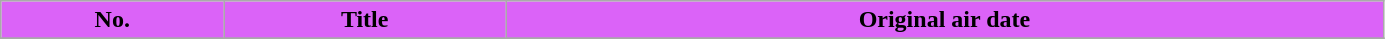<table class="wikitable plainrowheaders" width="73%">
<tr>
<th style="background-color: #DB63F8;">No.</th>
<th style="background-color: #DB63F8;">Title</th>
<th style="background-color: #DB63F8;">Original air date</th>
</tr>
<tr>
</tr>
</table>
